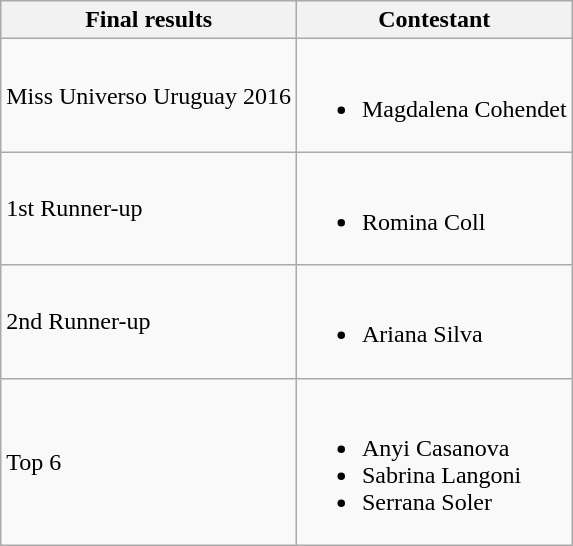<table class="wikitable">
<tr>
<th>Final results</th>
<th>Contestant</th>
</tr>
<tr>
<td>Miss Universo Uruguay 2016</td>
<td><br><ul><li>Magdalena Cohendet</li></ul></td>
</tr>
<tr>
<td>1st Runner-up</td>
<td><br><ul><li>Romina Coll</li></ul></td>
</tr>
<tr>
<td>2nd Runner-up</td>
<td><br><ul><li>Ariana Silva</li></ul></td>
</tr>
<tr>
<td>Top 6</td>
<td><br><ul><li>Anyi Casanova</li><li>Sabrina Langoni</li><li>Serrana Soler</li></ul></td>
</tr>
</table>
